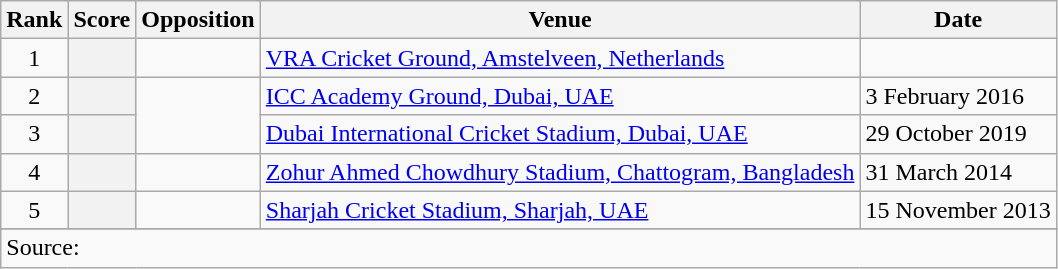<table class="wikitable plainrowheaders sortable">
<tr>
<th scope="col">Rank</th>
<th scope="col">Score</th>
<th scope="col">Opposition</th>
<th scope="col">Venue</th>
<th scope="col">Date</th>
</tr>
<tr>
<td align="center">1</td>
<th scope="row" style="text-align:center;"></th>
<td></td>
<td><a href='#'>VRA Cricket Ground, Amstelveen, Netherlands</a></td>
<td></td>
</tr>
<tr>
<td align="center">2</td>
<th scope="row" style="text-align:center;"></th>
<td rowspan="2"></td>
<td><a href='#'>ICC Academy Ground, Dubai, UAE</a></td>
<td>3 February 2016</td>
</tr>
<tr>
<td align="center">3</td>
<th scope="row" style="text-align:center;"></th>
<td><a href='#'>Dubai International Cricket Stadium, Dubai, UAE</a></td>
<td>29 October 2019</td>
</tr>
<tr>
<td align="center">4</td>
<th scope="row" style="text-align:center;"></th>
<td></td>
<td><a href='#'>Zohur Ahmed Chowdhury Stadium, Chattogram, Bangladesh</a></td>
<td>31 March 2014 </td>
</tr>
<tr>
<td align="center">5</td>
<th scope="row" style="text-align:center;"></th>
<td></td>
<td><a href='#'>Sharjah Cricket Stadium, Sharjah, UAE</a></td>
<td>15 November 2013</td>
</tr>
<tr>
</tr>
<tr class="sortbottom">
<td colspan="5">Source: </td>
</tr>
</table>
